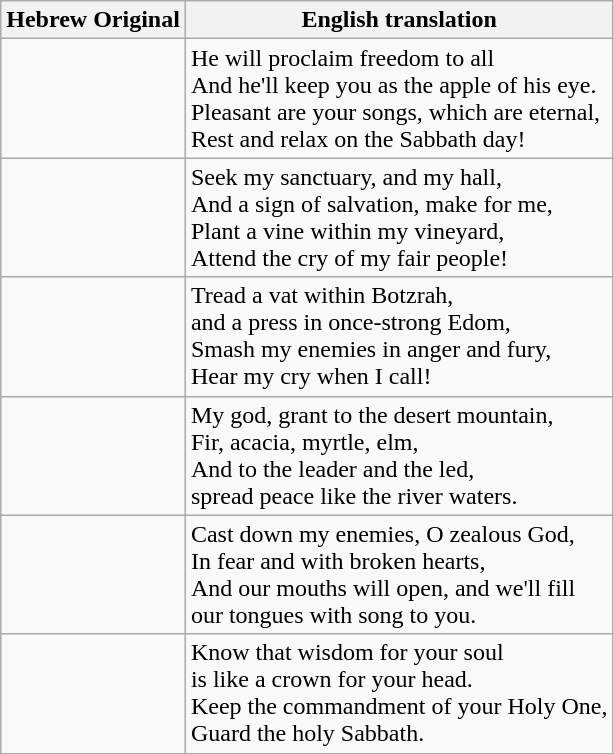<table class="wikitable">
<tr>
<th>Hebrew Original</th>
<th>English translation</th>
</tr>
<tr>
<td></td>
<td>He will proclaim freedom to all<br>And he'll keep you as the apple of his eye.<br>Pleasant are your songs, which are eternal,<br>Rest and relax on the Sabbath day!</td>
</tr>
<tr>
<td></td>
<td>Seek my sanctuary, and my hall,<br>And a sign of salvation, make for me,<br>Plant a vine within my vineyard,<br>Attend the cry of my fair people!</td>
</tr>
<tr>
<td></td>
<td>Tread a vat within Botzrah,<br>and a press in once-strong Edom,<br>Smash my enemies in anger and fury,<br>Hear my cry when I call!</td>
</tr>
<tr>
<td></td>
<td>My god, grant to the desert mountain,<br>Fir, acacia, myrtle, elm,<br>And to the leader and the led,<br>spread peace like the river waters.</td>
</tr>
<tr>
<td></td>
<td>Cast down my enemies, O zealous God,<br>In fear and with broken hearts,<br>And our mouths will open, and we'll fill<br>our tongues with song to you.</td>
</tr>
<tr>
<td></td>
<td>Know that wisdom for your soul<br>is like a crown for your head.<br>Keep the commandment of your Holy One,<br>Guard the holy Sabbath.</td>
</tr>
</table>
